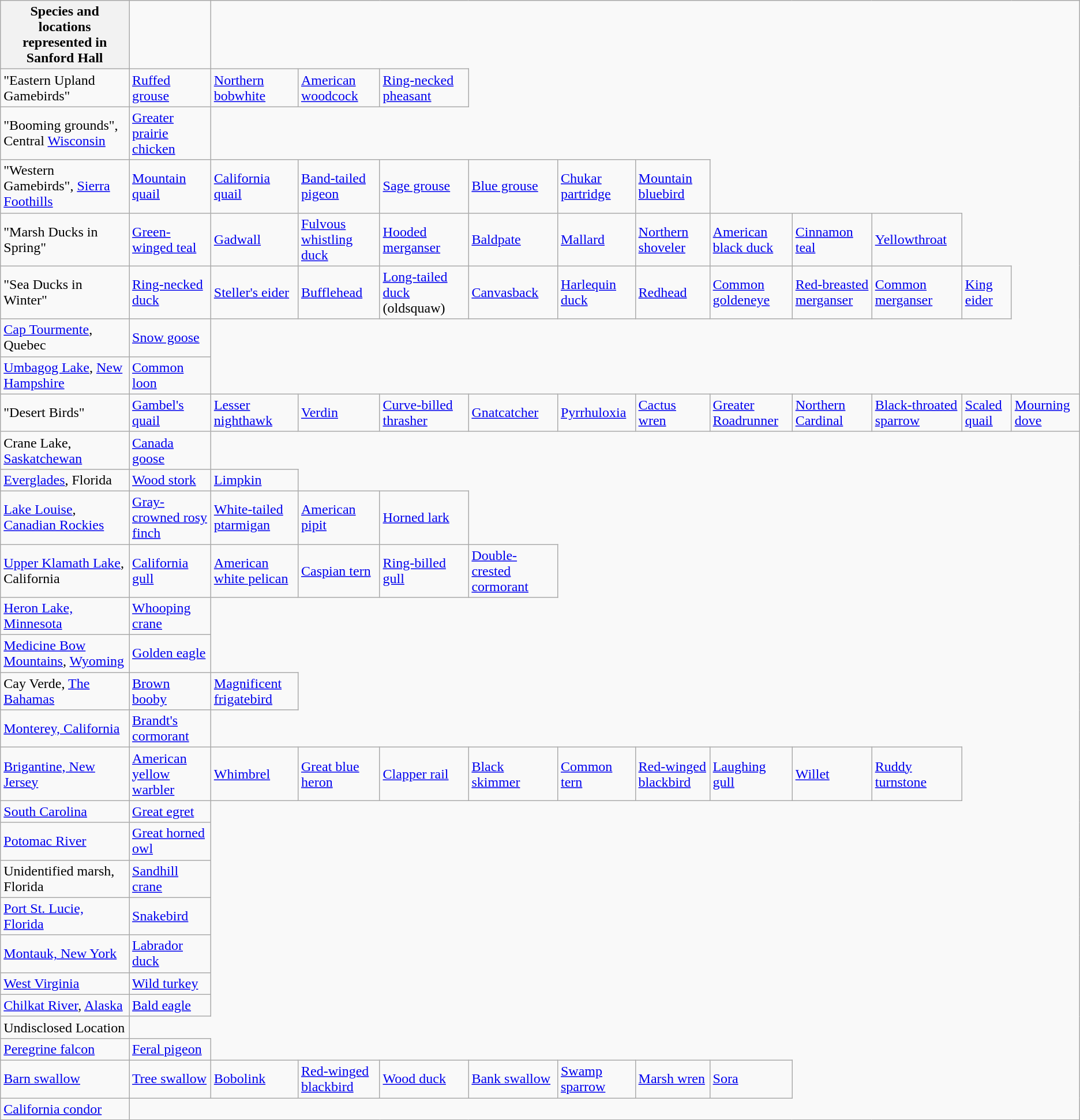<table class="wikitable collapsible collapsed">
<tr>
<th>Species and locations represented in Sanford Hall</th>
<td></td>
</tr>
<tr>
<td>"Eastern Upland Gamebirds"</td>
<td><a href='#'>Ruffed grouse</a></td>
<td><a href='#'>Northern bobwhite</a></td>
<td><a href='#'>American woodcock</a></td>
<td><a href='#'>Ring-necked pheasant</a></td>
</tr>
<tr>
<td>"Booming grounds", Central <a href='#'>Wisconsin</a></td>
<td><a href='#'>Greater prairie chicken</a></td>
</tr>
<tr>
<td>"Western Gamebirds", <a href='#'>Sierra Foothills</a></td>
<td><a href='#'>Mountain quail</a></td>
<td><a href='#'>California quail</a></td>
<td><a href='#'>Band-tailed pigeon</a></td>
<td><a href='#'>Sage grouse</a></td>
<td><a href='#'>Blue grouse</a></td>
<td><a href='#'>Chukar partridge</a></td>
<td><a href='#'>Mountain bluebird</a></td>
</tr>
<tr>
<td>"Marsh Ducks in Spring"</td>
<td><a href='#'>Green-winged teal</a></td>
<td><a href='#'>Gadwall</a></td>
<td><a href='#'>Fulvous whistling duck</a></td>
<td><a href='#'>Hooded merganser</a></td>
<td><a href='#'>Baldpate</a></td>
<td><a href='#'>Mallard</a></td>
<td><a href='#'>Northern shoveler</a></td>
<td><a href='#'>American black duck</a></td>
<td><a href='#'>Cinnamon teal</a></td>
<td><a href='#'>Yellowthroat</a></td>
</tr>
<tr>
<td>"Sea Ducks in Winter"</td>
<td><a href='#'>Ring-necked duck</a></td>
<td><a href='#'>Steller's eider</a></td>
<td><a href='#'>Bufflehead</a></td>
<td><a href='#'>Long-tailed duck</a> (oldsquaw)</td>
<td><a href='#'>Canvasback</a></td>
<td><a href='#'>Harlequin duck</a></td>
<td><a href='#'>Redhead</a></td>
<td><a href='#'>Common goldeneye</a></td>
<td><a href='#'>Red-breasted merganser</a></td>
<td><a href='#'>Common merganser</a></td>
<td><a href='#'>King eider</a></td>
</tr>
<tr>
<td><a href='#'>Cap Tourmente</a>, Quebec</td>
<td><a href='#'>Snow goose</a></td>
</tr>
<tr>
<td><a href='#'>Umbagog Lake</a>, <a href='#'>New Hampshire</a></td>
<td><a href='#'>Common loon</a></td>
</tr>
<tr>
<td>"Desert Birds"</td>
<td><a href='#'>Gambel's quail</a></td>
<td><a href='#'>Lesser nighthawk</a></td>
<td><a href='#'>Verdin</a></td>
<td><a href='#'>Curve-billed thrasher</a></td>
<td><a href='#'>Gnatcatcher</a></td>
<td><a href='#'>Pyrrhuloxia</a></td>
<td><a href='#'>Cactus wren</a></td>
<td><a href='#'>Greater Roadrunner</a></td>
<td><a href='#'>Northern Cardinal</a></td>
<td><a href='#'>Black-throated sparrow</a></td>
<td><a href='#'>Scaled quail</a></td>
<td><a href='#'>Mourning dove</a></td>
</tr>
<tr>
<td>Crane Lake, <a href='#'>Saskatchewan</a></td>
<td><a href='#'>Canada goose</a></td>
</tr>
<tr>
<td><a href='#'>Everglades</a>, Florida</td>
<td><a href='#'>Wood stork</a></td>
<td><a href='#'>Limpkin</a></td>
</tr>
<tr>
<td><a href='#'>Lake Louise</a>, <a href='#'>Canadian Rockies</a></td>
<td><a href='#'>Gray-crowned rosy finch</a></td>
<td><a href='#'>White-tailed ptarmigan</a></td>
<td><a href='#'>American pipit</a></td>
<td><a href='#'>Horned lark</a></td>
</tr>
<tr>
<td><a href='#'>Upper Klamath Lake</a>, California</td>
<td><a href='#'>California gull</a></td>
<td><a href='#'>American white pelican</a></td>
<td><a href='#'>Caspian tern</a></td>
<td><a href='#'>Ring-billed gull</a></td>
<td><a href='#'>Double-crested cormorant</a></td>
</tr>
<tr>
<td><a href='#'>Heron Lake, Minnesota</a></td>
<td><a href='#'>Whooping crane</a></td>
</tr>
<tr>
<td><a href='#'>Medicine Bow Mountains</a>, <a href='#'>Wyoming</a></td>
<td><a href='#'>Golden eagle</a></td>
</tr>
<tr>
<td>Cay Verde, <a href='#'>The Bahamas</a></td>
<td><a href='#'>Brown booby</a></td>
<td><a href='#'>Magnificent frigatebird</a></td>
</tr>
<tr>
<td><a href='#'>Monterey, California</a></td>
<td><a href='#'>Brandt's cormorant</a></td>
</tr>
<tr>
<td><a href='#'>Brigantine, New Jersey</a></td>
<td><a href='#'>American yellow warbler</a></td>
<td><a href='#'>Whimbrel</a></td>
<td><a href='#'>Great blue heron</a></td>
<td><a href='#'>Clapper rail</a></td>
<td><a href='#'>Black skimmer</a></td>
<td><a href='#'>Common tern</a></td>
<td><a href='#'>Red-winged blackbird</a></td>
<td><a href='#'>Laughing gull</a></td>
<td><a href='#'>Willet</a></td>
<td><a href='#'>Ruddy turnstone</a></td>
</tr>
<tr>
<td><a href='#'>South Carolina</a></td>
<td><a href='#'>Great egret</a></td>
</tr>
<tr>
<td><a href='#'>Potomac River</a></td>
<td><a href='#'>Great horned owl</a></td>
</tr>
<tr>
<td>Unidentified marsh, Florida</td>
<td><a href='#'>Sandhill crane</a></td>
</tr>
<tr>
<td><a href='#'>Port St. Lucie, Florida</a></td>
<td><a href='#'>Snakebird</a></td>
</tr>
<tr>
<td><a href='#'>Montauk, New York</a></td>
<td><a href='#'>Labrador duck</a></td>
</tr>
<tr>
<td><a href='#'>West Virginia</a></td>
<td><a href='#'>Wild turkey</a></td>
</tr>
<tr>
<td><a href='#'>Chilkat River</a>, <a href='#'>Alaska</a></td>
<td><a href='#'>Bald eagle</a></td>
</tr>
<tr>
<td>Undisclosed Location</td>
</tr>
<tr>
<td><a href='#'>Peregrine falcon</a></td>
<td><a href='#'>Feral pigeon</a></td>
</tr>
<tr>
<td><a href='#'>Barn swallow</a></td>
<td><a href='#'>Tree swallow</a></td>
<td><a href='#'>Bobolink</a></td>
<td><a href='#'>Red-winged blackbird</a></td>
<td><a href='#'>Wood duck</a></td>
<td><a href='#'>Bank swallow</a></td>
<td><a href='#'>Swamp sparrow</a></td>
<td><a href='#'>Marsh wren</a></td>
<td><a href='#'>Sora</a></td>
</tr>
<tr>
<td><a href='#'>California condor</a></td>
</tr>
</table>
